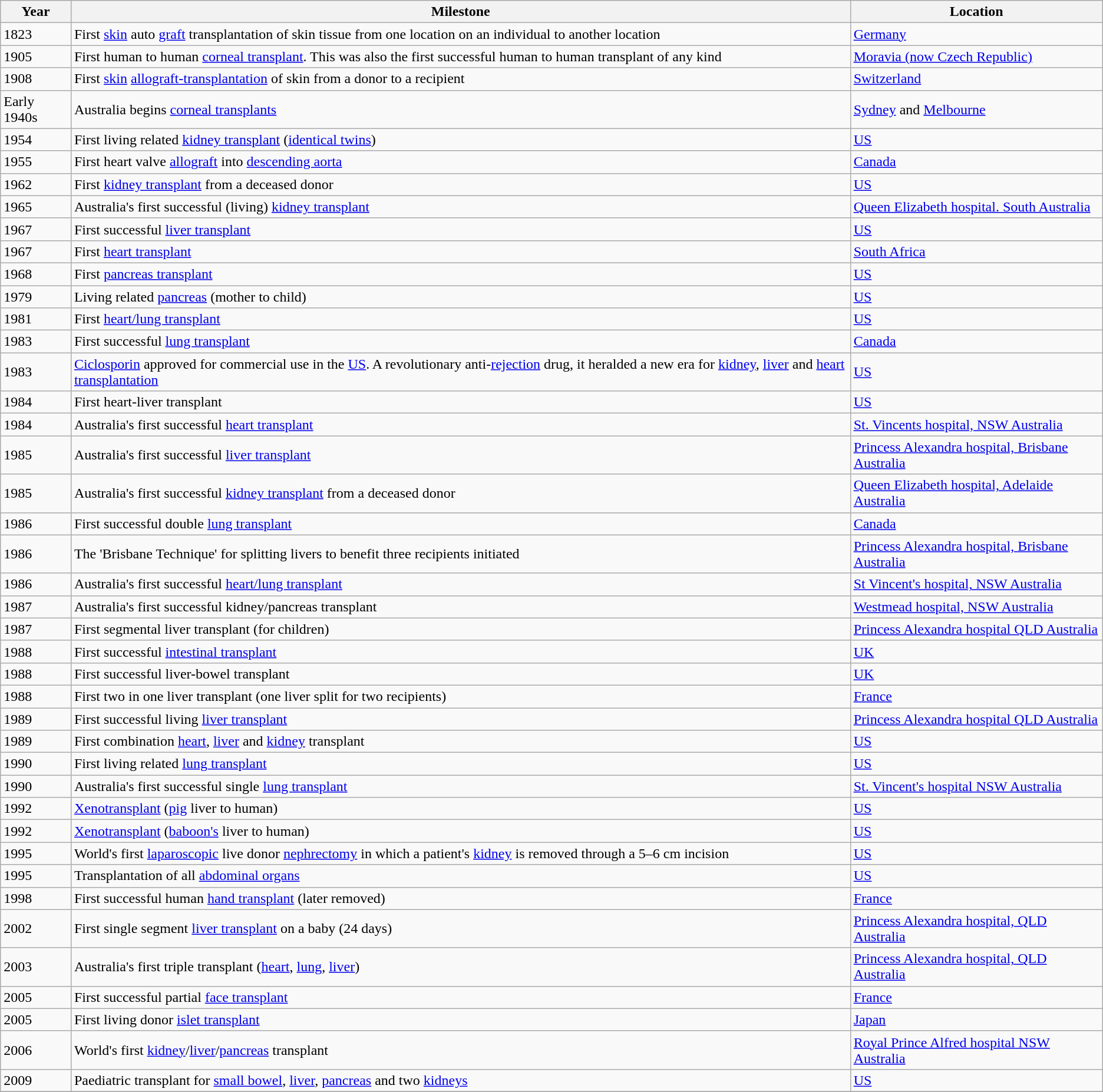<table class="wikitable">
<tr>
<th>Year</th>
<th>Milestone</th>
<th>Location</th>
</tr>
<tr>
<td>1823</td>
<td>First <a href='#'>skin</a> auto <a href='#'>graft</a> transplantation of skin tissue from one location on an individual to another location</td>
<td><a href='#'>Germany</a></td>
</tr>
<tr>
<td>1905</td>
<td>First human to human <a href='#'>corneal transplant</a>. This was also the first successful human to human transplant of any kind</td>
<td><a href='#'>Moravia (now Czech Republic)</a></td>
</tr>
<tr>
<td>1908</td>
<td>First <a href='#'>skin</a> <a href='#'>allograft-transplantation</a> of skin from a donor to a recipient</td>
<td><a href='#'>Switzerland</a></td>
</tr>
<tr>
<td>Early 1940s</td>
<td>Australia begins <a href='#'>corneal transplants</a></td>
<td><a href='#'>Sydney</a> and <a href='#'>Melbourne</a></td>
</tr>
<tr>
<td>1954</td>
<td>First living related <a href='#'>kidney transplant</a> (<a href='#'>identical twins</a>)</td>
<td><a href='#'>US</a></td>
</tr>
<tr>
<td>1955</td>
<td>First heart valve <a href='#'>allograft</a> into <a href='#'>descending aorta</a></td>
<td><a href='#'>Canada</a></td>
</tr>
<tr>
<td>1962</td>
<td>First <a href='#'>kidney transplant</a> from a deceased donor</td>
<td><a href='#'>US</a></td>
</tr>
<tr>
<td>1965</td>
<td>Australia's first successful (living) <a href='#'>kidney transplant</a></td>
<td><a href='#'>Queen Elizabeth hospital. South Australia</a></td>
</tr>
<tr>
<td>1967</td>
<td>First successful <a href='#'>liver transplant</a></td>
<td><a href='#'>US</a></td>
</tr>
<tr>
<td>1967</td>
<td>First <a href='#'>heart transplant</a></td>
<td><a href='#'>South Africa</a></td>
</tr>
<tr>
<td>1968</td>
<td>First <a href='#'>pancreas transplant</a></td>
<td><a href='#'>US</a></td>
</tr>
<tr>
<td>1979</td>
<td>Living related <a href='#'>pancreas</a> (mother to child)</td>
<td><a href='#'>US</a></td>
</tr>
<tr>
<td>1981</td>
<td>First <a href='#'>heart/lung transplant</a></td>
<td><a href='#'>US</a></td>
</tr>
<tr>
<td>1983</td>
<td>First successful <a href='#'>lung transplant</a></td>
<td><a href='#'>Canada</a></td>
</tr>
<tr>
<td>1983</td>
<td><a href='#'>Ciclosporin</a> approved for commercial use in the <a href='#'>US</a>. A revolutionary anti-<a href='#'>rejection</a> drug, it heralded a new era for <a href='#'>kidney</a>, <a href='#'>liver</a> and <a href='#'>heart transplantation</a></td>
<td><a href='#'>US</a></td>
</tr>
<tr>
<td>1984</td>
<td>First heart-liver transplant</td>
<td><a href='#'>US</a></td>
</tr>
<tr>
<td>1984</td>
<td>Australia's first successful <a href='#'>heart transplant</a></td>
<td><a href='#'>St. Vincents hospital, NSW Australia</a></td>
</tr>
<tr>
<td>1985</td>
<td>Australia's first successful <a href='#'>liver transplant</a></td>
<td><a href='#'>Princess Alexandra hospital, Brisbane Australia</a></td>
</tr>
<tr>
<td>1985</td>
<td>Australia's first successful <a href='#'>kidney transplant</a> from a deceased donor</td>
<td><a href='#'>Queen Elizabeth hospital, Adelaide Australia</a></td>
</tr>
<tr>
<td>1986</td>
<td>First successful double <a href='#'>lung transplant</a></td>
<td><a href='#'>Canada</a></td>
</tr>
<tr>
<td>1986</td>
<td>The 'Brisbane Technique' for splitting livers to benefit three recipients initiated</td>
<td><a href='#'>Princess Alexandra hospital, Brisbane Australia</a></td>
</tr>
<tr>
<td>1986</td>
<td>Australia's first successful <a href='#'>heart/lung transplant</a></td>
<td><a href='#'>St Vincent's hospital, NSW Australia</a></td>
</tr>
<tr>
<td>1987</td>
<td>Australia's first successful kidney/pancreas transplant</td>
<td><a href='#'>Westmead hospital, NSW Australia</a></td>
</tr>
<tr>
<td>1987</td>
<td>First segmental liver transplant (for children)</td>
<td><a href='#'>Princess Alexandra hospital QLD Australia</a></td>
</tr>
<tr>
<td>1988</td>
<td>First successful <a href='#'>intestinal transplant</a></td>
<td><a href='#'>UK</a></td>
</tr>
<tr>
<td>1988</td>
<td>First successful liver-bowel transplant</td>
<td><a href='#'>UK</a></td>
</tr>
<tr>
<td>1988</td>
<td>First two in one liver transplant (one liver split for two recipients)</td>
<td><a href='#'>France</a></td>
</tr>
<tr>
<td>1989</td>
<td>First successful living <a href='#'>liver transplant</a></td>
<td><a href='#'>Princess Alexandra hospital QLD Australia</a></td>
</tr>
<tr>
<td>1989</td>
<td>First combination <a href='#'>heart</a>, <a href='#'>liver</a> and <a href='#'>kidney</a> transplant</td>
<td><a href='#'>US</a></td>
</tr>
<tr>
<td>1990</td>
<td>First living related <a href='#'>lung transplant</a></td>
<td><a href='#'>US</a></td>
</tr>
<tr>
<td>1990</td>
<td>Australia's first successful single <a href='#'>lung transplant</a></td>
<td><a href='#'>St. Vincent's hospital NSW Australia</a></td>
</tr>
<tr>
<td>1992</td>
<td><a href='#'>Xenotransplant</a> (<a href='#'>pig</a> liver to human)</td>
<td><a href='#'>US</a></td>
</tr>
<tr>
<td>1992</td>
<td><a href='#'>Xenotransplant</a> (<a href='#'>baboon's</a> liver to human)</td>
<td><a href='#'>US</a></td>
</tr>
<tr>
<td>1995</td>
<td>World's first <a href='#'>laparoscopic</a> live donor <a href='#'>nephrectomy</a> in which a patient's <a href='#'>kidney</a> is removed through a 5–6 cm incision</td>
<td><a href='#'>US</a></td>
</tr>
<tr>
<td>1995</td>
<td>Transplantation of all <a href='#'>abdominal organs</a></td>
<td><a href='#'>US</a></td>
</tr>
<tr>
<td>1998</td>
<td>First successful human <a href='#'>hand transplant</a> (later removed)</td>
<td><a href='#'>France</a></td>
</tr>
<tr>
<td>2002</td>
<td>First single segment <a href='#'>liver transplant</a> on a baby (24 days)</td>
<td><a href='#'>Princess Alexandra hospital, QLD Australia</a></td>
</tr>
<tr>
<td>2003</td>
<td>Australia's first triple transplant (<a href='#'>heart</a>, <a href='#'>lung</a>, <a href='#'>liver</a>)</td>
<td><a href='#'>Princess Alexandra hospital, QLD Australia</a></td>
</tr>
<tr>
<td>2005</td>
<td>First successful partial <a href='#'>face transplant</a></td>
<td><a href='#'>France</a></td>
</tr>
<tr>
<td>2005</td>
<td>First living donor <a href='#'>islet transplant</a></td>
<td><a href='#'>Japan</a></td>
</tr>
<tr>
<td>2006</td>
<td>World's first <a href='#'>kidney</a>/<a href='#'>liver</a>/<a href='#'>pancreas</a> transplant</td>
<td><a href='#'>Royal Prince Alfred hospital NSW Australia</a></td>
</tr>
<tr>
<td>2009</td>
<td>Paediatric transplant for <a href='#'>small bowel</a>, <a href='#'>liver</a>, <a href='#'>pancreas</a> and two <a href='#'>kidneys</a></td>
<td><a href='#'>US</a></td>
</tr>
<tr>
</tr>
</table>
